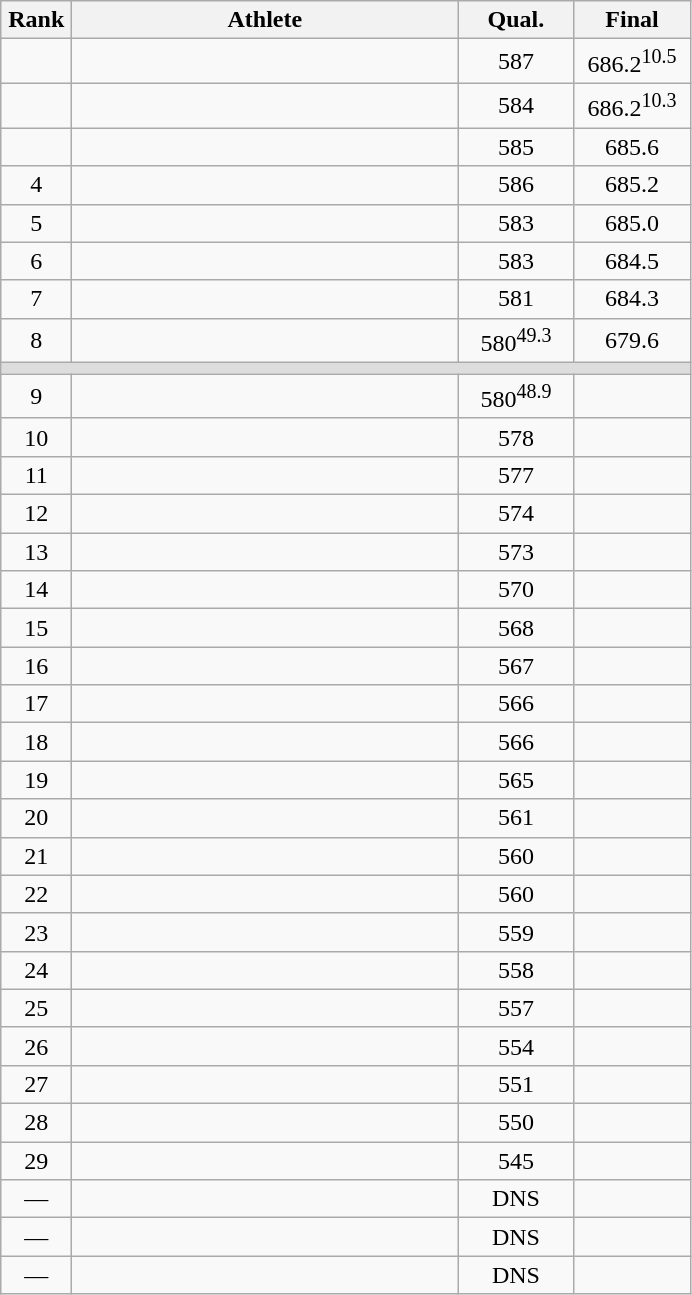<table class="wikitable" style="text-align:center">
<tr>
<th width=40>Rank</th>
<th width=250>Athlete</th>
<th width=70>Qual.</th>
<th width=70>Final</th>
</tr>
<tr>
<td></td>
<td align=left></td>
<td>587</td>
<td>686.2<sup>10.5</sup></td>
</tr>
<tr>
<td></td>
<td align=left></td>
<td>584</td>
<td>686.2<sup>10.3</sup></td>
</tr>
<tr>
<td></td>
<td align=left></td>
<td>585</td>
<td>685.6</td>
</tr>
<tr>
<td>4</td>
<td align=left></td>
<td>586</td>
<td>685.2</td>
</tr>
<tr>
<td>5</td>
<td align=left></td>
<td>583</td>
<td>685.0</td>
</tr>
<tr>
<td>6</td>
<td align=left></td>
<td>583</td>
<td>684.5</td>
</tr>
<tr>
<td>7</td>
<td align=left></td>
<td>581</td>
<td>684.3</td>
</tr>
<tr>
<td>8</td>
<td align=left></td>
<td>580<sup>49.3</sup></td>
<td>679.6</td>
</tr>
<tr bgcolor=#DDDDDD>
<td colspan=4></td>
</tr>
<tr>
<td>9</td>
<td align=left></td>
<td>580<sup>48.9</sup></td>
<td></td>
</tr>
<tr>
<td>10</td>
<td align=left></td>
<td>578</td>
<td></td>
</tr>
<tr>
<td>11</td>
<td align=left></td>
<td>577</td>
<td></td>
</tr>
<tr>
<td>12</td>
<td align=left></td>
<td>574</td>
<td></td>
</tr>
<tr>
<td>13</td>
<td align=left></td>
<td>573</td>
<td></td>
</tr>
<tr>
<td>14</td>
<td align=left></td>
<td>570</td>
<td></td>
</tr>
<tr>
<td>15</td>
<td align=left></td>
<td>568</td>
<td></td>
</tr>
<tr>
<td>16</td>
<td align=left></td>
<td>567</td>
<td></td>
</tr>
<tr>
<td>17</td>
<td align=left></td>
<td>566</td>
<td></td>
</tr>
<tr>
<td>18</td>
<td align=left></td>
<td>566</td>
<td></td>
</tr>
<tr>
<td>19</td>
<td align=left></td>
<td>565</td>
<td></td>
</tr>
<tr>
<td>20</td>
<td align=left></td>
<td>561</td>
<td></td>
</tr>
<tr>
<td>21</td>
<td align=left></td>
<td>560</td>
<td></td>
</tr>
<tr>
<td>22</td>
<td align=left></td>
<td>560</td>
<td></td>
</tr>
<tr>
<td>23</td>
<td align=left></td>
<td>559</td>
<td></td>
</tr>
<tr>
<td>24</td>
<td align=left></td>
<td>558</td>
<td></td>
</tr>
<tr>
<td>25</td>
<td align=left></td>
<td>557</td>
<td></td>
</tr>
<tr>
<td>26</td>
<td align=left></td>
<td>554</td>
<td></td>
</tr>
<tr>
<td>27</td>
<td align=left></td>
<td>551</td>
<td></td>
</tr>
<tr>
<td>28</td>
<td align=left></td>
<td>550</td>
<td></td>
</tr>
<tr>
<td>29</td>
<td align=left></td>
<td>545</td>
<td></td>
</tr>
<tr>
<td>—</td>
<td align=left></td>
<td>DNS</td>
<td></td>
</tr>
<tr>
<td>—</td>
<td align=left></td>
<td>DNS</td>
<td></td>
</tr>
<tr>
<td>—</td>
<td align=left></td>
<td>DNS</td>
<td></td>
</tr>
</table>
